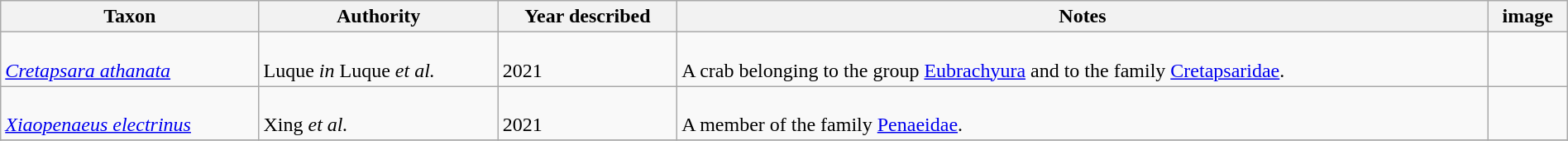<table class="wikitable sortable" align="center" width="100%">
<tr>
<th>Taxon</th>
<th>Authority</th>
<th>Year described</th>
<th>Notes</th>
<th>image</th>
</tr>
<tr>
<td><br><em><a href='#'>Cretapsara athanata</a></em></td>
<td><br>Luque <em>in</em> Luque <em>et al.</em></td>
<td><br>2021</td>
<td><br>A crab belonging to the group <a href='#'>Eubrachyura</a> and to the family <a href='#'>Cretapsaridae</a>.</td>
<td></td>
</tr>
<tr>
<td><br><em><a href='#'>Xiaopenaeus electrinus</a></em></td>
<td><br>Xing <em>et al.</em></td>
<td><br>2021</td>
<td><br>A member of the family <a href='#'>Penaeidae</a>.</td>
<td></td>
</tr>
<tr>
</tr>
</table>
